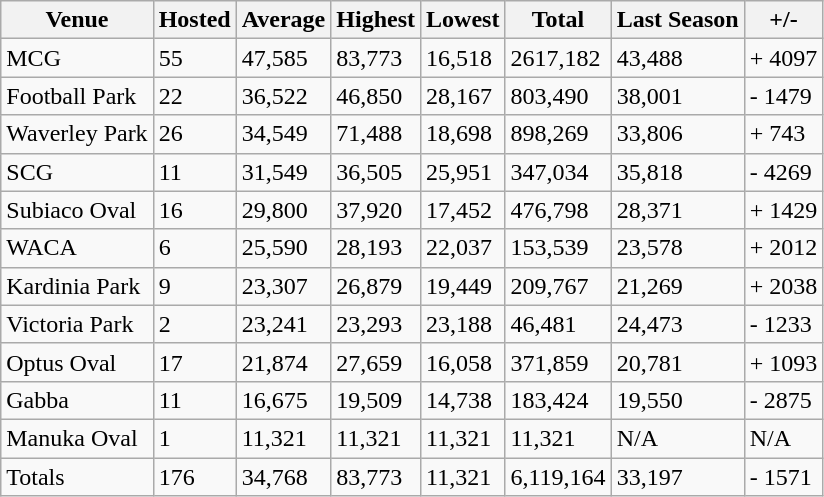<table class="wikitable sortable">
<tr>
<th>Venue</th>
<th>Hosted</th>
<th>Average</th>
<th>Highest</th>
<th>Lowest</th>
<th>Total</th>
<th>Last Season</th>
<th>+/-</th>
</tr>
<tr>
<td>MCG</td>
<td>55</td>
<td>47,585</td>
<td>83,773</td>
<td>16,518</td>
<td>2617,182</td>
<td>43,488</td>
<td>+ 4097</td>
</tr>
<tr>
<td>Football Park</td>
<td>22</td>
<td>36,522</td>
<td>46,850</td>
<td>28,167</td>
<td>803,490</td>
<td>38,001</td>
<td>- 1479</td>
</tr>
<tr>
<td>Waverley Park</td>
<td>26</td>
<td>34,549</td>
<td>71,488</td>
<td>18,698</td>
<td>898,269</td>
<td>33,806</td>
<td>+ 743</td>
</tr>
<tr>
<td>SCG</td>
<td>11</td>
<td>31,549</td>
<td>36,505</td>
<td>25,951</td>
<td>347,034</td>
<td>35,818</td>
<td>- 4269</td>
</tr>
<tr>
<td>Subiaco Oval</td>
<td>16</td>
<td>29,800</td>
<td>37,920</td>
<td>17,452</td>
<td>476,798</td>
<td>28,371</td>
<td>+ 1429</td>
</tr>
<tr>
<td>WACA</td>
<td>6</td>
<td>25,590</td>
<td>28,193</td>
<td>22,037</td>
<td>153,539</td>
<td>23,578</td>
<td>+ 2012</td>
</tr>
<tr>
<td>Kardinia Park</td>
<td>9</td>
<td>23,307</td>
<td>26,879</td>
<td>19,449</td>
<td>209,767</td>
<td>21,269</td>
<td>+ 2038</td>
</tr>
<tr>
<td>Victoria Park</td>
<td>2</td>
<td>23,241</td>
<td>23,293</td>
<td>23,188</td>
<td>46,481</td>
<td>24,473</td>
<td>- 1233</td>
</tr>
<tr>
<td>Optus Oval</td>
<td>17</td>
<td>21,874</td>
<td>27,659</td>
<td>16,058</td>
<td>371,859</td>
<td>20,781</td>
<td>+ 1093</td>
</tr>
<tr>
<td>Gabba</td>
<td>11</td>
<td>16,675</td>
<td>19,509</td>
<td>14,738</td>
<td>183,424</td>
<td>19,550</td>
<td>- 2875</td>
</tr>
<tr>
<td>Manuka Oval</td>
<td>1</td>
<td>11,321</td>
<td>11,321</td>
<td>11,321</td>
<td>11,321</td>
<td>N/A</td>
<td>N/A</td>
</tr>
<tr>
<td>Totals</td>
<td>176</td>
<td>34,768</td>
<td>83,773</td>
<td>11,321</td>
<td>6,119,164</td>
<td>33,197</td>
<td>- 1571</td>
</tr>
</table>
